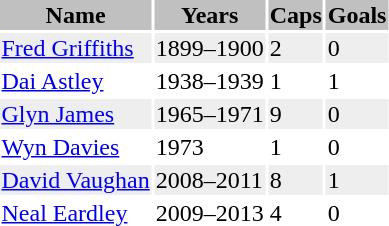<table class="toccolours">
<tr>
<th bgcolor=silver>Name</th>
<th bgcolor=silver>Years</th>
<th bgcolor=silver>Caps</th>
<th bgcolor=silver>Goals</th>
</tr>
<tr bgcolor=#eeeeee>
<td><a href='#'>Fred Griffiths</a></td>
<td>1899–1900</td>
<td>2</td>
<td>0</td>
</tr>
<tr>
<td><a href='#'>Dai Astley</a></td>
<td>1938–1939</td>
<td>1</td>
<td>1</td>
</tr>
<tr bgcolor=#eeeeee>
<td><a href='#'>Glyn James</a></td>
<td>1965–1971</td>
<td>9</td>
<td>0</td>
</tr>
<tr>
<td><a href='#'>Wyn Davies</a></td>
<td>1973</td>
<td>1</td>
<td>0</td>
</tr>
<tr bgcolor=#eeeeee>
<td><a href='#'>David Vaughan</a></td>
<td>2008–2011</td>
<td>8</td>
<td>1</td>
</tr>
<tr>
<td><a href='#'>Neal Eardley</a></td>
<td>2009–2013</td>
<td>4</td>
<td>0</td>
</tr>
</table>
